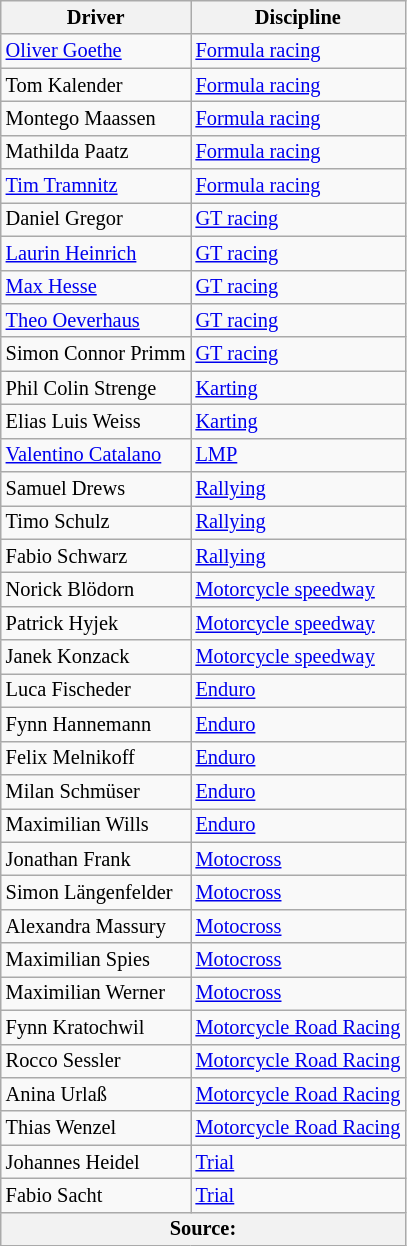<table class="wikitable sortable" border="1" style="font-size: 85%;">
<tr>
<th>Driver</th>
<th>Discipline</th>
</tr>
<tr>
<td> <a href='#'>Oliver Goethe</a></td>
<td><a href='#'>Formula racing</a></td>
</tr>
<tr>
<td> Tom Kalender</td>
<td><a href='#'>Formula racing</a></td>
</tr>
<tr>
<td> Montego Maassen</td>
<td><a href='#'>Formula racing</a></td>
</tr>
<tr>
<td> Mathilda Paatz</td>
<td><a href='#'>Formula racing</a></td>
</tr>
<tr>
<td> <a href='#'>Tim Tramnitz</a></td>
<td><a href='#'>Formula racing</a></td>
</tr>
<tr>
<td> Daniel Gregor</td>
<td><a href='#'>GT racing</a></td>
</tr>
<tr>
<td> <a href='#'>Laurin Heinrich</a></td>
<td><a href='#'>GT racing</a></td>
</tr>
<tr>
<td> <a href='#'>Max Hesse</a></td>
<td><a href='#'>GT racing</a></td>
</tr>
<tr>
<td> <a href='#'>Theo Oeverhaus</a></td>
<td><a href='#'>GT racing</a></td>
</tr>
<tr>
<td> Simon Connor Primm</td>
<td><a href='#'>GT racing</a></td>
</tr>
<tr>
<td> Phil Colin Strenge</td>
<td><a href='#'>Karting</a></td>
</tr>
<tr>
<td> Elias Luis Weiss</td>
<td><a href='#'>Karting</a></td>
</tr>
<tr>
<td> <a href='#'>Valentino Catalano</a></td>
<td><a href='#'>LMP</a></td>
</tr>
<tr>
<td> Samuel Drews</td>
<td><a href='#'>Rallying</a></td>
</tr>
<tr>
<td> Timo Schulz</td>
<td><a href='#'>Rallying</a></td>
</tr>
<tr>
<td> Fabio Schwarz</td>
<td><a href='#'>Rallying</a></td>
</tr>
<tr>
<td> Norick Blödorn</td>
<td><a href='#'>Motorcycle speedway</a></td>
</tr>
<tr>
<td> Patrick Hyjek</td>
<td><a href='#'>Motorcycle speedway</a></td>
</tr>
<tr>
<td> Janek Konzack</td>
<td><a href='#'>Motorcycle speedway</a></td>
</tr>
<tr>
<td> Luca Fischeder</td>
<td><a href='#'>Enduro</a></td>
</tr>
<tr>
<td> Fynn Hannemann</td>
<td><a href='#'>Enduro</a></td>
</tr>
<tr>
<td> Felix Melnikoff</td>
<td><a href='#'>Enduro</a></td>
</tr>
<tr>
<td> Milan Schmüser</td>
<td><a href='#'>Enduro</a></td>
</tr>
<tr>
<td> Maximilian Wills</td>
<td><a href='#'>Enduro</a></td>
</tr>
<tr>
<td> Jonathan Frank</td>
<td><a href='#'>Motocross</a></td>
</tr>
<tr>
<td> Simon Längenfelder</td>
<td><a href='#'>Motocross</a></td>
</tr>
<tr>
<td> Alexandra Massury</td>
<td><a href='#'>Motocross</a></td>
</tr>
<tr>
<td> Maximilian Spies</td>
<td><a href='#'>Motocross</a></td>
</tr>
<tr>
<td> Maximilian Werner</td>
<td><a href='#'>Motocross</a></td>
</tr>
<tr>
<td> Fynn Kratochwil</td>
<td><a href='#'>Motorcycle Road Racing</a></td>
</tr>
<tr>
<td> Rocco Sessler</td>
<td><a href='#'>Motorcycle Road Racing</a></td>
</tr>
<tr>
<td> Anina Urlaß</td>
<td><a href='#'>Motorcycle Road Racing</a></td>
</tr>
<tr>
<td> Thias Wenzel</td>
<td><a href='#'>Motorcycle Road Racing</a></td>
</tr>
<tr>
<td> Johannes Heidel</td>
<td><a href='#'>Trial</a></td>
</tr>
<tr>
<td> Fabio Sacht</td>
<td><a href='#'>Trial</a></td>
</tr>
<tr>
<th colspan="2">Source:</th>
</tr>
</table>
